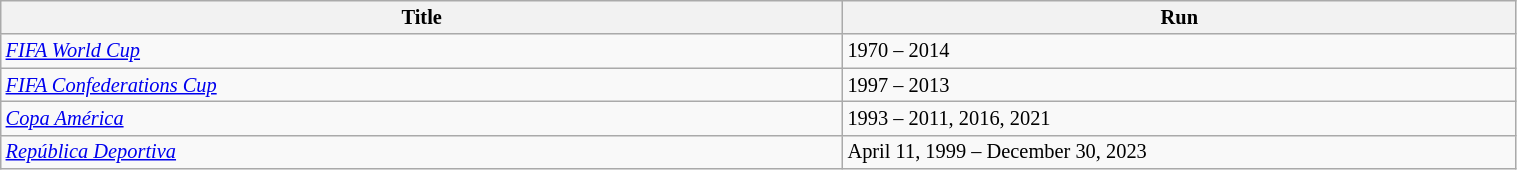<table class="wikitable sortable" style="width:80%; font-size:85%;">
<tr>
<th style="width:25%;">Title</th>
<th style="width:20%;">Run</th>
</tr>
<tr>
<td><em><a href='#'>FIFA World Cup</a></em></td>
<td>1970 – 2014</td>
</tr>
<tr>
<td><em><a href='#'>FIFA Confederations Cup</a></em></td>
<td>1997 – 2013</td>
</tr>
<tr>
<td><em><a href='#'>Copa América</a></em></td>
<td>1993 – 2011, 2016, 2021</td>
</tr>
<tr>
<td><em><a href='#'>República Deportiva</a></em></td>
<td>April 11, 1999 – December 30, 2023</td>
</tr>
</table>
